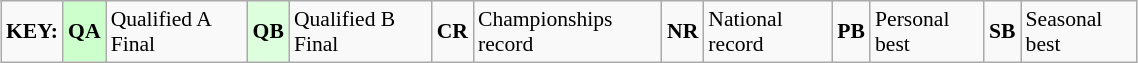<table class="wikitable" style="margin:0.5em auto; font-size:90%;position:relative;" width=60%>
<tr>
<td><strong>KEY:</strong></td>
<td bgcolor=ccffcc align=center><strong>QA</strong></td>
<td>Qualified A Final</td>
<td bgcolor=ddffdd align=center><strong>QB</strong></td>
<td>Qualified B Final</td>
<td align=center><strong>CR</strong></td>
<td>Championships record</td>
<td align=center><strong>NR</strong></td>
<td>National record</td>
<td align=center><strong>PB</strong></td>
<td>Personal best</td>
<td align=center><strong>SB</strong></td>
<td>Seasonal best</td>
</tr>
</table>
